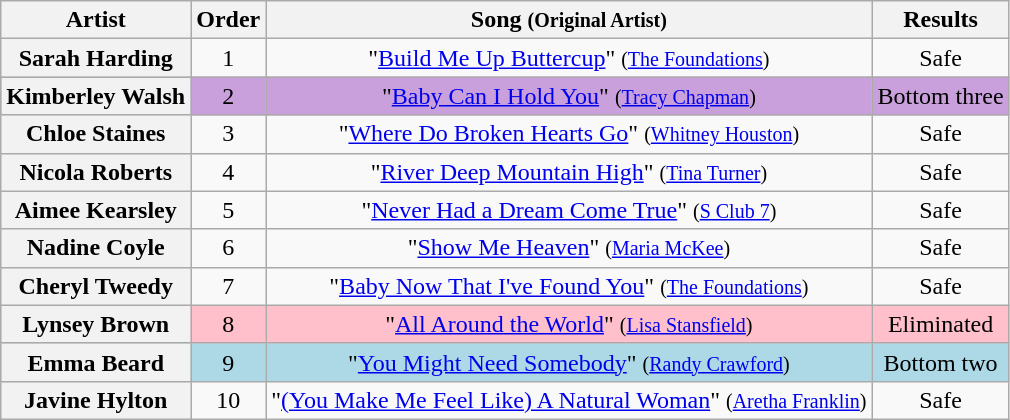<table class="wikitable plainrowheaders" style="text-align:center;">
<tr>
<th scope="col">Artist</th>
<th scope="col">Order</th>
<th scope="col">Song  <small>(Original Artist)</small></th>
<th scope="col">Results</th>
</tr>
<tr>
<th scope="row">Sarah Harding</th>
<td>1</td>
<td>"<a href='#'>Build Me Up Buttercup</a>" <small>(<a href='#'>The Foundations</a>)</small></td>
<td>Safe</td>
</tr>
<tr style="background:#C9A0DC;">
<th scope="row">Kimberley Walsh</th>
<td>2</td>
<td>"<a href='#'>Baby Can I Hold You</a>" <small>(<a href='#'>Tracy Chapman</a>)</small></td>
<td>Bottom three</td>
</tr>
<tr>
<th scope="row">Chloe Staines</th>
<td>3</td>
<td>"<a href='#'>Where Do Broken Hearts Go</a>" <small>(<a href='#'>Whitney Houston</a>)</small></td>
<td>Safe</td>
</tr>
<tr>
<th scope="row">Nicola Roberts</th>
<td>4</td>
<td>"<a href='#'>River Deep Mountain High</a>" <small>(<a href='#'>Tina Turner</a>)</small></td>
<td>Safe</td>
</tr>
<tr>
<th scope="row">Aimee Kearsley</th>
<td>5</td>
<td>"<a href='#'>Never Had a Dream Come True</a>" <small>(<a href='#'>S Club 7</a>)</small></td>
<td>Safe</td>
</tr>
<tr>
<th scope="row">Nadine Coyle</th>
<td>6</td>
<td>"<a href='#'>Show Me Heaven</a>" <small>(<a href='#'>Maria McKee</a>)</small></td>
<td>Safe</td>
</tr>
<tr>
<th scope="row">Cheryl Tweedy</th>
<td>7</td>
<td>"<a href='#'>Baby Now That I've Found You</a>" <small>(<a href='#'>The Foundations</a>)</small></td>
<td>Safe</td>
</tr>
<tr style="background:pink;">
<th scope="row">Lynsey Brown</th>
<td>8</td>
<td>"<a href='#'>All Around the World</a>" <small>(<a href='#'>Lisa Stansfield</a>)</small></td>
<td>Eliminated</td>
</tr>
<tr style="background:lightblue;">
<th scope="row">Emma Beard</th>
<td>9</td>
<td>"<a href='#'>You Might Need Somebody</a>" <small>(<a href='#'>Randy Crawford</a>)</small></td>
<td>Bottom two</td>
</tr>
<tr>
<th scope="row">Javine Hylton</th>
<td>10</td>
<td>"<a href='#'>(You Make Me Feel Like) A Natural Woman</a>" <small>(<a href='#'>Aretha Franklin</a>)</small></td>
<td>Safe</td>
</tr>
</table>
